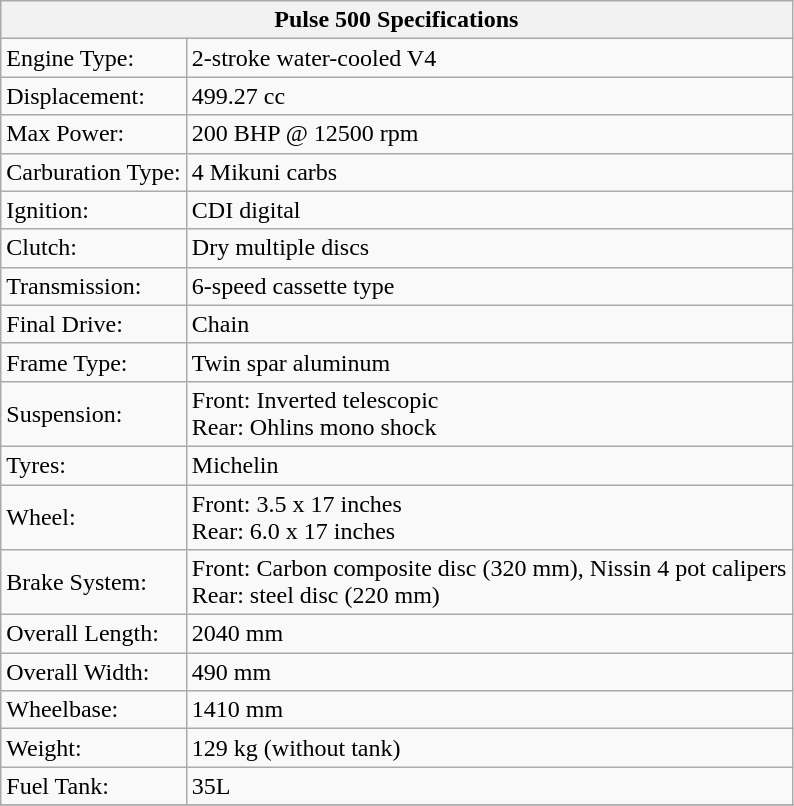<table class="wikitable">
<tr>
<th colspan=3>Pulse 500 Specifications</th>
</tr>
<tr>
<td>Engine Type:</td>
<td>2-stroke water-cooled V4</td>
</tr>
<tr>
<td>Displacement:</td>
<td>499.27 cc</td>
</tr>
<tr>
<td>Max Power:</td>
<td>200 BHP @ 12500 rpm</td>
</tr>
<tr>
<td>Carburation Type:</td>
<td>4 Mikuni carbs</td>
</tr>
<tr>
<td>Ignition:</td>
<td>CDI digital</td>
</tr>
<tr>
<td>Clutch:</td>
<td>Dry multiple discs</td>
</tr>
<tr>
<td>Transmission:</td>
<td>6-speed cassette type</td>
</tr>
<tr>
<td>Final Drive:</td>
<td>Chain</td>
</tr>
<tr>
<td>Frame Type:</td>
<td>Twin spar aluminum</td>
</tr>
<tr>
<td>Suspension:</td>
<td>Front: Inverted telescopic<br>Rear: Ohlins mono shock</td>
</tr>
<tr>
<td>Tyres:</td>
<td>Michelin</td>
</tr>
<tr>
<td>Wheel:</td>
<td>Front: 3.5 x 17 inches<br>Rear: 6.0 x 17 inches</td>
</tr>
<tr>
<td>Brake System:</td>
<td>Front: Carbon composite disc (320 mm), Nissin 4 pot calipers<br>Rear: steel disc (220 mm)</td>
</tr>
<tr>
<td>Overall Length:</td>
<td>2040 mm</td>
</tr>
<tr>
<td>Overall Width:</td>
<td>490 mm</td>
</tr>
<tr>
<td>Wheelbase:</td>
<td>1410 mm</td>
</tr>
<tr>
<td>Weight:</td>
<td>129 kg (without tank)</td>
</tr>
<tr>
<td>Fuel Tank:</td>
<td>35L</td>
</tr>
<tr>
</tr>
</table>
